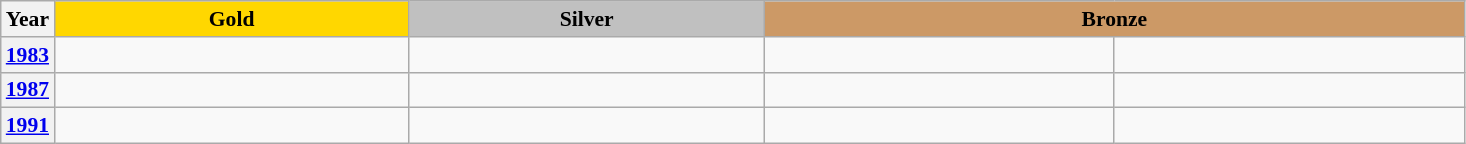<table class="wikitable" style="border-collapse: collapse; font-size: 90%;">
<tr align=center>
<th>Year</th>
<td bgcolor=gold width=230><strong>Gold</strong></td>
<td bgcolor=silver width=230><strong>Silver</strong></td>
<td bgcolor=cc9966 colspan=2 width=460><strong>Bronze</strong></td>
</tr>
<tr>
<th align=center><a href='#'>1983</a></th>
<td></td>
<td></td>
<td></td>
<td></td>
</tr>
<tr>
<th align=center><a href='#'>1987</a></th>
<td></td>
<td></td>
<td></td>
<td></td>
</tr>
<tr>
<th align=center><a href='#'>1991</a></th>
<td></td>
<td></td>
<td></td>
<td></td>
</tr>
</table>
